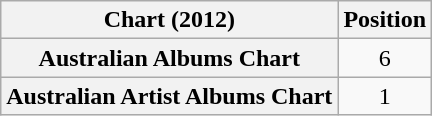<table class="wikitable plainrowheaders" style="text-align:center;">
<tr>
<th scope="col">Chart (2012)</th>
<th scope="col">Position</th>
</tr>
<tr>
<th scope="row">Australian Albums Chart</th>
<td>6</td>
</tr>
<tr>
<th scope="row">Australian Artist Albums Chart</th>
<td>1</td>
</tr>
</table>
